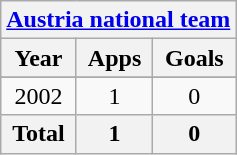<table class="wikitable" style="text-align:center">
<tr>
<th colspan=3><a href='#'>Austria national team</a></th>
</tr>
<tr>
<th>Year</th>
<th>Apps</th>
<th>Goals</th>
</tr>
<tr>
</tr>
<tr>
<td>2002</td>
<td>1</td>
<td>0</td>
</tr>
<tr>
<th>Total</th>
<th>1</th>
<th>0</th>
</tr>
</table>
